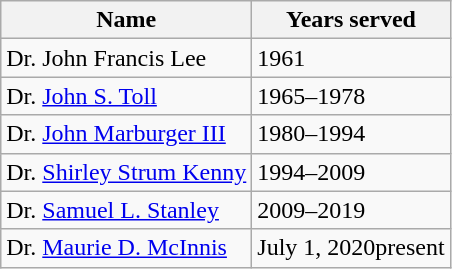<table class="wikitable">
<tr>
<th>Name</th>
<th>Years served</th>
</tr>
<tr>
<td>Dr. John Francis Lee</td>
<td>1961</td>
</tr>
<tr>
<td>Dr. <a href='#'>John S. Toll</a></td>
<td>1965–1978</td>
</tr>
<tr>
<td>Dr. <a href='#'>John Marburger III</a></td>
<td>1980–1994</td>
</tr>
<tr>
<td>Dr. <a href='#'>Shirley Strum Kenny</a></td>
<td>1994–2009</td>
</tr>
<tr>
<td>Dr. <a href='#'>Samuel L. Stanley</a></td>
<td>2009–2019</td>
</tr>
<tr>
<td>Dr. <a href='#'>Maurie D. McInnis</a></td>
<td>July 1, 2020present</td>
</tr>
</table>
